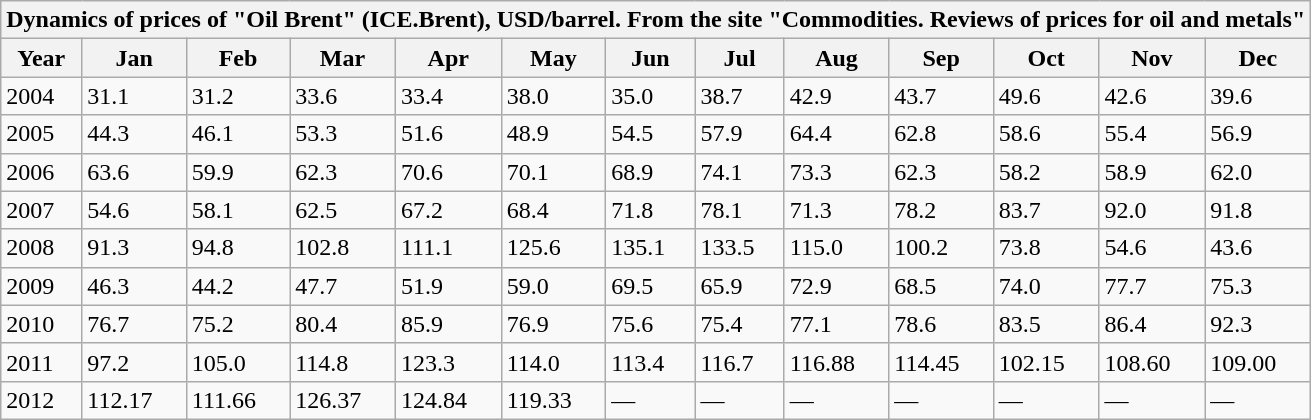<table class="wikitable">
<tr>
<th colspan=13>Dynamics of prices of "Oil Brent" (ICE.Brent), USD/barrel. From the site "Commodities. Reviews of prices for oil and metals"</th>
</tr>
<tr>
<th>Year</th>
<th>Jan</th>
<th>Feb</th>
<th>Mar</th>
<th>Apr</th>
<th>May</th>
<th>Jun</th>
<th>Jul</th>
<th>Aug</th>
<th>Sep</th>
<th>Oct</th>
<th>Nov</th>
<th>Dec</th>
</tr>
<tr>
<td>2004</td>
<td>31.1</td>
<td>31.2</td>
<td>33.6</td>
<td>33.4</td>
<td>38.0</td>
<td>35.0</td>
<td>38.7</td>
<td>42.9</td>
<td>43.7</td>
<td>49.6</td>
<td>42.6</td>
<td>39.6</td>
</tr>
<tr>
<td>2005</td>
<td>44.3</td>
<td>46.1</td>
<td>53.3</td>
<td>51.6</td>
<td>48.9</td>
<td>54.5</td>
<td>57.9</td>
<td>64.4</td>
<td>62.8</td>
<td>58.6</td>
<td>55.4</td>
<td>56.9</td>
</tr>
<tr>
<td>2006</td>
<td>63.6</td>
<td>59.9</td>
<td>62.3</td>
<td>70.6</td>
<td>70.1</td>
<td>68.9</td>
<td>74.1</td>
<td>73.3</td>
<td>62.3</td>
<td>58.2</td>
<td>58.9</td>
<td>62.0</td>
</tr>
<tr>
<td>2007</td>
<td>54.6</td>
<td>58.1</td>
<td>62.5</td>
<td>67.2</td>
<td>68.4</td>
<td>71.8</td>
<td>78.1</td>
<td>71.3</td>
<td>78.2</td>
<td>83.7</td>
<td>92.0</td>
<td>91.8</td>
</tr>
<tr>
<td>2008</td>
<td>91.3</td>
<td>94.8</td>
<td>102.8</td>
<td>111.1</td>
<td>125.6</td>
<td>135.1</td>
<td>133.5</td>
<td>115.0</td>
<td>100.2</td>
<td>73.8</td>
<td>54.6</td>
<td>43.6</td>
</tr>
<tr>
<td>2009</td>
<td>46.3</td>
<td>44.2</td>
<td>47.7</td>
<td>51.9</td>
<td>59.0</td>
<td>69.5</td>
<td>65.9</td>
<td>72.9</td>
<td>68.5</td>
<td>74.0</td>
<td>77.7</td>
<td>75.3</td>
</tr>
<tr>
<td>2010</td>
<td>76.7</td>
<td>75.2</td>
<td>80.4</td>
<td>85.9</td>
<td>76.9</td>
<td>75.6</td>
<td>75.4</td>
<td>77.1</td>
<td>78.6</td>
<td>83.5</td>
<td>86.4</td>
<td>92.3</td>
</tr>
<tr>
<td>2011</td>
<td>97.2</td>
<td>105.0</td>
<td>114.8</td>
<td>123.3</td>
<td>114.0</td>
<td>113.4</td>
<td>116.7</td>
<td>116.88</td>
<td>114.45</td>
<td>102.15</td>
<td>108.60</td>
<td>109.00</td>
</tr>
<tr>
<td>2012</td>
<td>112.17</td>
<td>111.66</td>
<td>126.37</td>
<td>124.84</td>
<td>119.33</td>
<td>—</td>
<td>—</td>
<td>—</td>
<td>—</td>
<td>—</td>
<td>—</td>
<td>—</td>
</tr>
</table>
